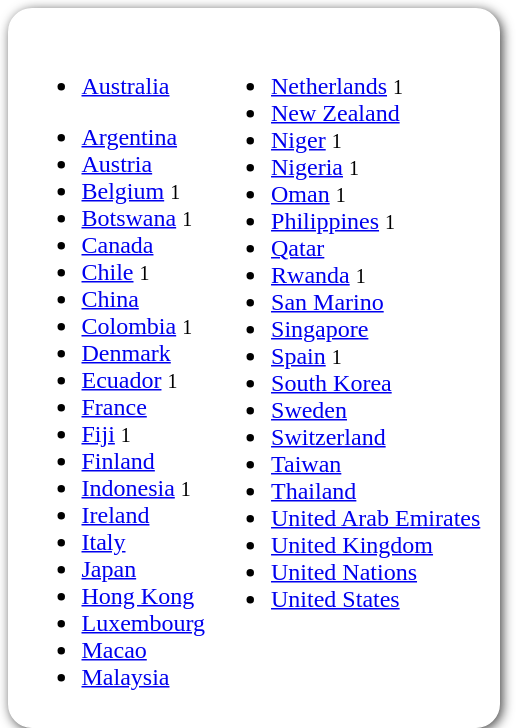<table style=" border-radius:1em; box-shadow: 0.1em 0.1em 0.5em rgba(0,0,0,0.75); background-color: white; border: 1px solid white; padding: 5px;">
<tr style="vertical-align:top;">
<td><br><ul><li> <a href='#'>Australia</a></li></ul><ul><li> <a href='#'>Argentina</a></li><li> <a href='#'>Austria</a></li><li> <a href='#'>Belgium</a> <small>1</small></li><li> <a href='#'>Botswana</a> <small>1</small></li><li> <a href='#'>Canada</a></li><li> <a href='#'>Chile</a> <small>1</small></li><li> <a href='#'>China</a></li><li> <a href='#'>Colombia</a> <small>1</small></li><li> <a href='#'>Denmark</a></li><li> <a href='#'>Ecuador</a> <small>1</small></li><li> <a href='#'>France</a></li><li> <a href='#'>Fiji</a> <small>1</small></li><li> <a href='#'>Finland</a></li><li> <a href='#'>Indonesia</a> <small>1</small></li><li> <a href='#'>Ireland</a></li><li> <a href='#'>Italy</a></li><li> <a href='#'>Japan</a></li><li> <a href='#'>Hong Kong</a></li><li> <a href='#'>Luxembourg</a></li><li> <a href='#'>Macao</a></li><li> <a href='#'>Malaysia</a></li></ul></td>
<td valign="top"><br><ul><li> <a href='#'>Netherlands</a> <small>1</small></li><li> <a href='#'>New Zealand</a></li><li> <a href='#'>Niger</a> <small>1</small></li><li> <a href='#'>Nigeria</a> <small>1</small></li><li> <a href='#'>Oman</a> <small>1</small></li><li> <a href='#'>Philippines</a> <small>1</small></li><li> <a href='#'>Qatar</a></li><li> <a href='#'>Rwanda</a> <small>1</small></li><li> <a href='#'>San Marino</a></li><li> <a href='#'>Singapore</a></li><li> <a href='#'>Spain</a> <small>1</small></li><li> <a href='#'>South Korea</a></li><li> <a href='#'>Sweden</a></li><li> <a href='#'>Switzerland</a></li><li> <a href='#'>Taiwan</a></li><li> <a href='#'>Thailand</a></li><li> <a href='#'>United Arab Emirates</a></li><li> <a href='#'>United Kingdom</a></li><li> <a href='#'>United Nations</a></li><li> <a href='#'>United States</a></li></ul></td>
<td></td>
</tr>
</table>
